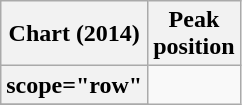<table class="wikitable sortable plainrowheaders">
<tr>
<th scope="col">Chart (2014)</th>
<th scope="col">Peak<br>position</th>
</tr>
<tr>
<th>scope="row" </th>
</tr>
<tr>
</tr>
</table>
